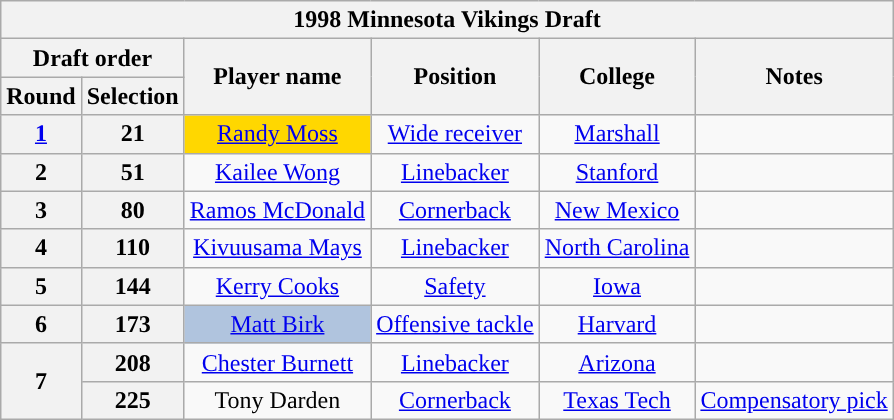<table class="wikitable" style="text-align:center">
<tr>
<th colspan="6">1998 Minnesota Vikings Draft</th>
</tr>
<tr>
<th colspan="2">Draft order</th>
<th rowspan="2">Player name</th>
<th rowspan="2">Position</th>
<th rowspan="2">College</th>
<th rowspan="2">Notes</th>
</tr>
<tr>
<th>Round</th>
<th>Selection</th>
</tr>
<tr>
<th><a href='#'>1</a></th>
<th>21</th>
<td bgcolor=gold><a href='#'>Randy Moss</a></td>
<td><a href='#'>Wide receiver</a></td>
<td><a href='#'>Marshall</a></td>
<td></td>
</tr>
<tr>
<th>2</th>
<th>51</th>
<td><a href='#'>Kailee Wong</a></td>
<td><a href='#'>Linebacker</a></td>
<td><a href='#'>Stanford</a></td>
<td></td>
</tr>
<tr>
<th>3</th>
<th>80</th>
<td><a href='#'>Ramos McDonald</a></td>
<td><a href='#'>Cornerback</a></td>
<td><a href='#'>New Mexico</a></td>
<td></td>
</tr>
<tr>
<th>4</th>
<th>110</th>
<td><a href='#'>Kivuusama Mays</a></td>
<td><a href='#'>Linebacker</a></td>
<td><a href='#'>North Carolina</a></td>
<td></td>
</tr>
<tr>
<th>5</th>
<th>144</th>
<td><a href='#'>Kerry Cooks</a></td>
<td><a href='#'>Safety</a></td>
<td><a href='#'>Iowa</a></td>
<td></td>
</tr>
<tr>
<th>6</th>
<th>173</th>
<td bgcolor=lightsteelblue><a href='#'>Matt Birk</a></td>
<td><a href='#'>Offensive tackle</a></td>
<td><a href='#'>Harvard</a></td>
<td></td>
</tr>
<tr>
<th rowspan="2">7</th>
<th>208</th>
<td><a href='#'>Chester Burnett</a></td>
<td><a href='#'>Linebacker</a></td>
<td><a href='#'>Arizona</a></td>
<td></td>
</tr>
<tr>
<th>225</th>
<td>Tony Darden</td>
<td><a href='#'>Cornerback</a></td>
<td><a href='#'>Texas Tech</a></td>
<td><a href='#'>Compensatory pick</a></td>
</tr>
</table>
